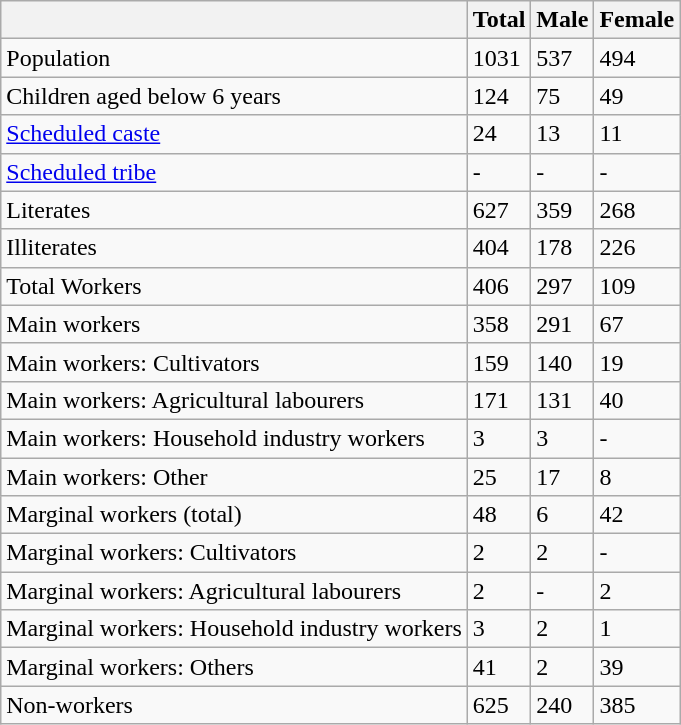<table class="wikitable sortable">
<tr>
<th></th>
<th>Total</th>
<th>Male</th>
<th>Female</th>
</tr>
<tr>
<td>Population</td>
<td>1031</td>
<td>537</td>
<td>494</td>
</tr>
<tr>
<td>Children aged below 6 years</td>
<td>124</td>
<td>75</td>
<td>49</td>
</tr>
<tr>
<td><a href='#'>Scheduled caste</a></td>
<td>24</td>
<td>13</td>
<td>11</td>
</tr>
<tr>
<td><a href='#'>Scheduled tribe</a></td>
<td>-</td>
<td>-</td>
<td>-</td>
</tr>
<tr>
<td>Literates</td>
<td>627</td>
<td>359</td>
<td>268</td>
</tr>
<tr>
<td>Illiterates</td>
<td>404</td>
<td>178</td>
<td>226</td>
</tr>
<tr>
<td>Total Workers</td>
<td>406</td>
<td>297</td>
<td>109</td>
</tr>
<tr>
<td>Main workers</td>
<td>358</td>
<td>291</td>
<td>67</td>
</tr>
<tr>
<td>Main workers: Cultivators</td>
<td>159</td>
<td>140</td>
<td>19</td>
</tr>
<tr>
<td>Main workers: Agricultural labourers</td>
<td>171</td>
<td>131</td>
<td>40</td>
</tr>
<tr>
<td>Main workers: Household industry workers</td>
<td>3</td>
<td>3</td>
<td>-</td>
</tr>
<tr>
<td>Main workers: Other</td>
<td>25</td>
<td>17</td>
<td>8</td>
</tr>
<tr>
<td>Marginal workers (total)</td>
<td>48</td>
<td>6</td>
<td>42</td>
</tr>
<tr>
<td>Marginal workers: Cultivators</td>
<td>2</td>
<td>2</td>
<td>-</td>
</tr>
<tr>
<td>Marginal workers: Agricultural labourers</td>
<td>2</td>
<td>-</td>
<td>2</td>
</tr>
<tr>
<td>Marginal workers: Household industry workers</td>
<td>3</td>
<td>2</td>
<td>1</td>
</tr>
<tr>
<td>Marginal workers: Others</td>
<td>41</td>
<td>2</td>
<td>39</td>
</tr>
<tr>
<td>Non-workers</td>
<td>625</td>
<td>240</td>
<td>385</td>
</tr>
</table>
